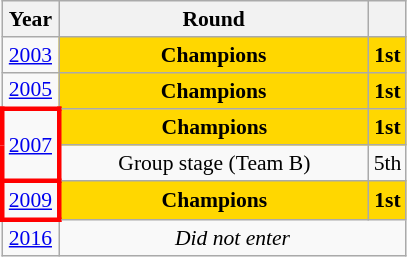<table class="wikitable" style="text-align: center; font-size:90%">
<tr>
<th>Year</th>
<th style="width:200px">Round</th>
<th></th>
</tr>
<tr>
<td><a href='#'>2003</a></td>
<td bgcolor=Gold><strong>Champions</strong></td>
<td bgcolor=Gold><strong>1st</strong></td>
</tr>
<tr>
<td><a href='#'>2005</a></td>
<td bgcolor=Gold><strong>Champions</strong></td>
<td bgcolor=Gold><strong>1st</strong></td>
</tr>
<tr>
<td rowspan="2" style="border: 3px solid red"><a href='#'>2007</a></td>
<td bgcolor=Gold><strong>Champions</strong></td>
<td bgcolor=Gold><strong>1st</strong></td>
</tr>
<tr>
<td>Group stage (Team B)</td>
<td>5th</td>
</tr>
<tr>
<td style="border: 3px solid red"><a href='#'>2009</a></td>
<td bgcolor=Gold><strong>Champions</strong></td>
<td bgcolor=Gold><strong>1st</strong></td>
</tr>
<tr>
<td><a href='#'>2016</a></td>
<td colspan="2"><em>Did not enter</em></td>
</tr>
</table>
